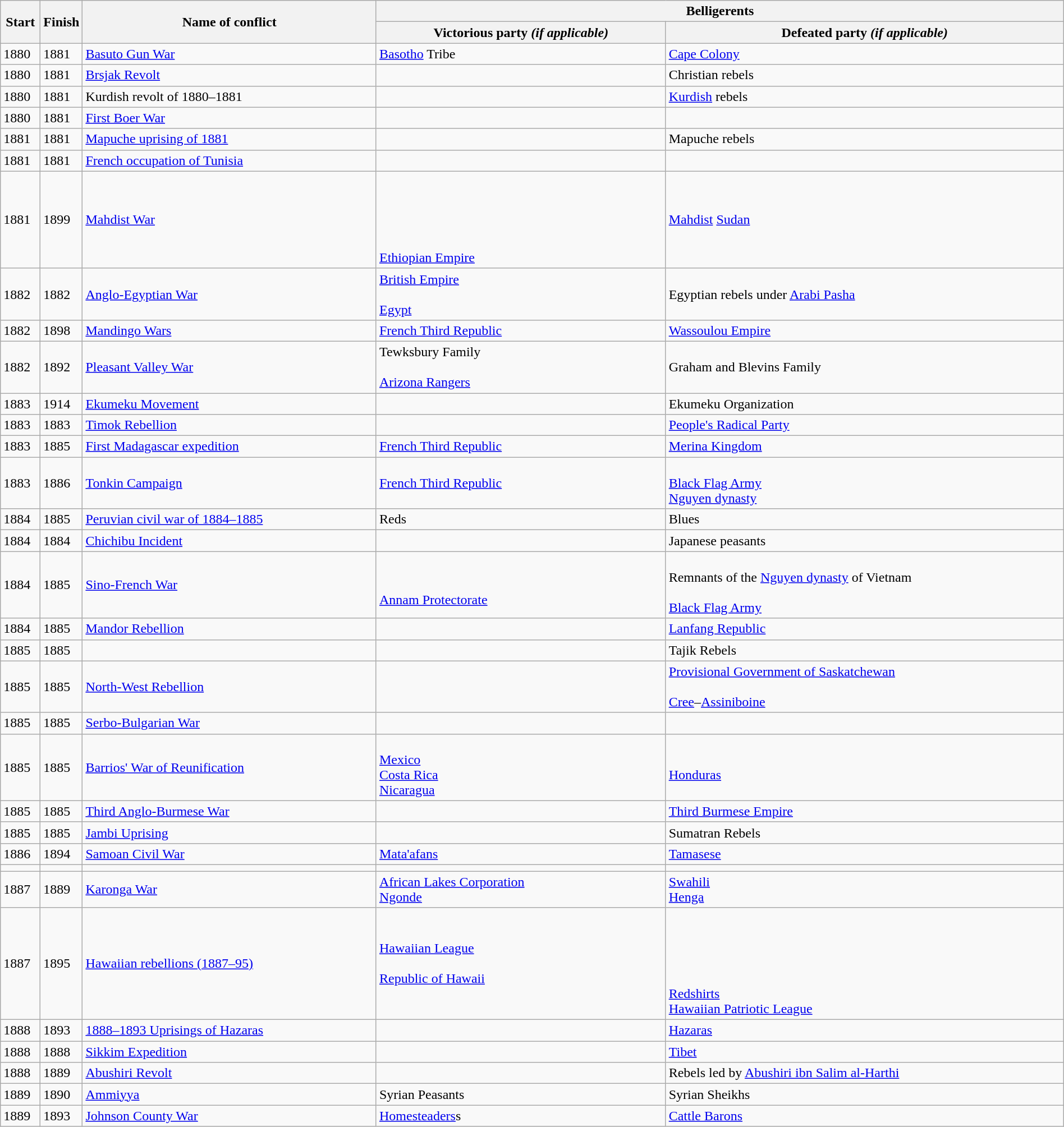<table class="wikitable sortable" width="100%">
<tr>
<th rowspan="2" width="40">Start</th>
<th rowspan="2" width="40">Finish</th>
<th rowspan="2" class="unsortable">Name of conflict</th>
<th colspan="2" class="unsortable">Belligerents</th>
</tr>
<tr>
<th>Victorious party <em>(if applicable)</em></th>
<th>Defeated party <em>(if applicable)</em></th>
</tr>
<tr>
<td>1880</td>
<td>1881</td>
<td><a href='#'>Basuto Gun War</a></td>
<td><a href='#'>Basotho</a> Tribe</td>
<td> <a href='#'>Cape Colony</a></td>
</tr>
<tr>
<td>1880</td>
<td>1881</td>
<td><a href='#'>Brsjak Revolt</a></td>
<td></td>
<td>Christian rebels</td>
</tr>
<tr>
<td>1880</td>
<td>1881</td>
<td>Kurdish revolt of 1880–1881</td>
<td></td>
<td><a href='#'>Kurdish</a> rebels</td>
</tr>
<tr>
<td>1880</td>
<td>1881</td>
<td><a href='#'>First Boer War</a></td>
<td></td>
<td></td>
</tr>
<tr>
<td>1881</td>
<td>1881</td>
<td><a href='#'>Mapuche uprising of 1881</a></td>
<td></td>
<td>Mapuche rebels</td>
</tr>
<tr>
<td>1881</td>
<td>1881</td>
<td><a href='#'>French occupation of Tunisia</a></td>
<td></td>
<td></td>
</tr>
<tr>
<td>1881</td>
<td>1899</td>
<td><a href='#'>Mahdist War</a></td>
<td><br><br><br>
<br>
<br>
 <a href='#'>Ethiopian Empire</a></td>
<td><a href='#'>Mahdist</a> <a href='#'>Sudan</a></td>
</tr>
<tr>
<td>1882</td>
<td>1882</td>
<td><a href='#'>Anglo-Egyptian War</a></td>
<td> <a href='#'>British Empire</a><br><br> <a href='#'>Egypt</a></td>
<td>Egyptian rebels under <a href='#'>Arabi Pasha</a></td>
</tr>
<tr>
<td>1882</td>
<td>1898</td>
<td><a href='#'>Mandingo Wars</a></td>
<td> <a href='#'>French Third Republic</a></td>
<td> <a href='#'>Wassoulou Empire</a></td>
</tr>
<tr>
<td>1882</td>
<td>1892</td>
<td><a href='#'>Pleasant Valley War</a></td>
<td> Tewksbury Family<br><br> <a href='#'>Arizona Rangers</a></td>
<td> Graham and Blevins Family</td>
</tr>
<tr>
<td>1883</td>
<td>1914</td>
<td><a href='#'>Ekumeku Movement</a></td>
<td></td>
<td>Ekumeku Organization</td>
</tr>
<tr>
<td>1883</td>
<td>1883</td>
<td><a href='#'>Timok Rebellion</a></td>
<td></td>
<td><a href='#'>People's Radical Party</a></td>
</tr>
<tr>
<td>1883</td>
<td>1885</td>
<td><a href='#'>First Madagascar expedition</a></td>
<td> <a href='#'>French Third Republic</a></td>
<td> <a href='#'>Merina Kingdom</a></td>
</tr>
<tr>
<td>1883</td>
<td>1886</td>
<td><a href='#'>Tonkin Campaign</a></td>
<td> <a href='#'>French Third Republic</a></td>
<td><br> <a href='#'>Black Flag Army</a><br><a href='#'>Nguyen dynasty</a></td>
</tr>
<tr>
<td>1884</td>
<td>1885</td>
<td><a href='#'>Peruvian civil war of 1884–1885</a></td>
<td>Reds<br></td>
<td>Blues<br></td>
</tr>
<tr>
<td>1884</td>
<td>1884</td>
<td><a href='#'>Chichibu Incident</a></td>
<td></td>
<td>Japanese peasants</td>
</tr>
<tr>
<td>1884</td>
<td>1885</td>
<td><a href='#'>Sino-French War</a></td>
<td><br><br> <a href='#'>Annam Protectorate</a></td>
<td><br>Remnants of the <a href='#'>Nguyen dynasty</a> of Vietnam<br><br> <a href='#'>Black Flag Army</a></td>
</tr>
<tr>
<td>1884</td>
<td>1885</td>
<td><a href='#'>Mandor Rebellion</a></td>
<td></td>
<td><a href='#'>Lanfang Republic</a></td>
</tr>
<tr>
<td>1885</td>
<td>1885</td>
<td></td>
<td></td>
<td>Tajik Rebels</td>
</tr>
<tr>
<td>1885</td>
<td>1885</td>
<td><a href='#'>North-West Rebellion</a></td>
<td></td>
<td><a href='#'>Provisional Government of Saskatchewan</a><br><br><a href='#'>Cree</a>–<a href='#'>Assiniboine</a></td>
</tr>
<tr>
<td>1885</td>
<td>1885</td>
<td><a href='#'>Serbo-Bulgarian War</a></td>
<td></td>
<td></td>
</tr>
<tr>
<td>1885</td>
<td>1885</td>
<td><a href='#'>Barrios' War of Reunification</a></td>
<td><br> <a href='#'>Mexico</a><br> <a href='#'>Costa Rica</a><br> <a href='#'>Nicaragua</a></td>
<td><br> <a href='#'>Honduras</a></td>
</tr>
<tr>
<td>1885</td>
<td>1885</td>
<td><a href='#'>Third Anglo-Burmese War</a></td>
<td></td>
<td> <a href='#'>Third Burmese Empire</a></td>
</tr>
<tr>
<td>1885</td>
<td>1885</td>
<td><a href='#'>Jambi Uprising</a></td>
<td></td>
<td>Sumatran Rebels</td>
</tr>
<tr>
<td>1886</td>
<td>1894</td>
<td><a href='#'>Samoan Civil War</a></td>
<td> <a href='#'>Mata'afans</a></td>
<td> <a href='#'>Tamasese</a></td>
</tr>
<tr>
<td></td>
<td></td>
<td></td>
<td></td>
<td></td>
</tr>
<tr>
<td>1887</td>
<td>1889</td>
<td><a href='#'>Karonga War</a></td>
<td><a href='#'>African Lakes Corporation</a> <br> <a href='#'>Ngonde</a></td>
<td><a href='#'>Swahili</a> <br> <a href='#'>Henga</a></td>
</tr>
<tr>
<td>1887</td>
<td>1895</td>
<td><a href='#'>Hawaiian rebellions (1887–95)</a></td>
<td> <a href='#'>Hawaiian League</a> <br><br> <a href='#'>Republic of Hawaii</a><br>
</td>
<td> <br><br> <br>
 <br>
 <br>
 <a href='#'>Redshirts</a> <br>
<a href='#'>Hawaiian Patriotic League</a></td>
</tr>
<tr>
<td>1888</td>
<td>1893</td>
<td><a href='#'>1888–1893 Uprisings of Hazaras</a></td>
<td></td>
<td><a href='#'>Hazaras</a></td>
</tr>
<tr>
<td>1888</td>
<td>1888</td>
<td><a href='#'>Sikkim Expedition</a></td>
<td></td>
<td><a href='#'>Tibet</a></td>
</tr>
<tr>
<td>1888</td>
<td>1889</td>
<td><a href='#'>Abushiri Revolt</a></td>
<td></td>
<td>Rebels led by <a href='#'>Abushiri ibn Salim al-Harthi</a></td>
</tr>
<tr>
<td>1889</td>
<td>1890</td>
<td><a href='#'>Ammiyya</a></td>
<td>Syrian Peasants</td>
<td>Syrian Sheikhs</td>
</tr>
<tr>
<td>1889</td>
<td>1893</td>
<td><a href='#'>Johnson County War</a></td>
<td> <a href='#'>Homesteaders</a>s</td>
<td> <a href='#'>Cattle Barons</a><br></td>
</tr>
</table>
